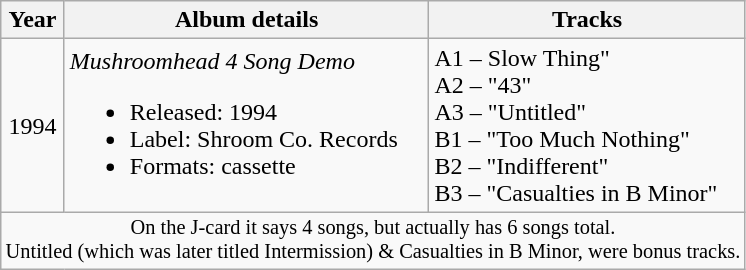<table class="wikitable" border="1">
<tr>
<th>Year</th>
<th>Album details</th>
<th>Tracks</th>
</tr>
<tr>
<td align="center">1994</td>
<td><em>Mushroomhead 4 Song Demo</em><br><ul><li>Released: 1994</li><li>Label: Shroom Co. Records</li><li>Formats: cassette</li></ul></td>
<td>A1 – Slow Thing"<br>A2 – "43"<br>A3 – "Untitled"<br>B1 – "Too Much Nothing"<br>B2 – "Indifferent"<br>B3 – "Casualties in B Minor"</td>
</tr>
<tr>
<td align="center" colspan="10" style="font-size: 85%">On the J-card it says 4 songs, but actually has 6 songs total. <br>Untitled (which was later titled Intermission) & Casualties in B Minor, were bonus tracks.</td>
</tr>
</table>
